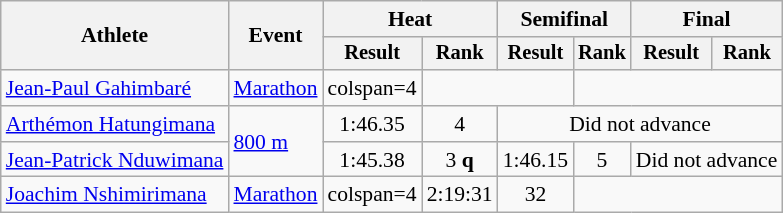<table class=wikitable style="font-size:90%">
<tr>
<th rowspan="2">Athlete</th>
<th rowspan="2">Event</th>
<th colspan="2">Heat</th>
<th colspan="2">Semifinal</th>
<th colspan="2">Final</th>
</tr>
<tr style="font-size:95%">
<th>Result</th>
<th>Rank</th>
<th>Result</th>
<th>Rank</th>
<th>Result</th>
<th>Rank</th>
</tr>
<tr align=center>
<td align=left><a href='#'>Jean-Paul Gahimbaré</a></td>
<td align=left><a href='#'>Marathon</a></td>
<td>colspan=4 </td>
<td colspan=2></td>
</tr>
<tr align=center>
<td align=left><a href='#'>Arthémon Hatungimana</a></td>
<td align=left rowspan=2><a href='#'>800 m</a></td>
<td>1:46.35</td>
<td>4</td>
<td colspan=4>Did not advance</td>
</tr>
<tr align=center>
<td align=left><a href='#'>Jean-Patrick Nduwimana</a></td>
<td>1:45.38</td>
<td>3 <strong>q</strong></td>
<td>1:46.15</td>
<td>5</td>
<td colspan=2>Did not advance</td>
</tr>
<tr align=center>
<td align=left><a href='#'>Joachim Nshimirimana</a></td>
<td align=left><a href='#'>Marathon</a></td>
<td>colspan=4 </td>
<td>2:19:31</td>
<td>32</td>
</tr>
</table>
